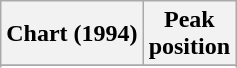<table class="wikitable">
<tr>
<th>Chart (1994)</th>
<th>Peak<br>position</th>
</tr>
<tr>
</tr>
<tr>
</tr>
</table>
